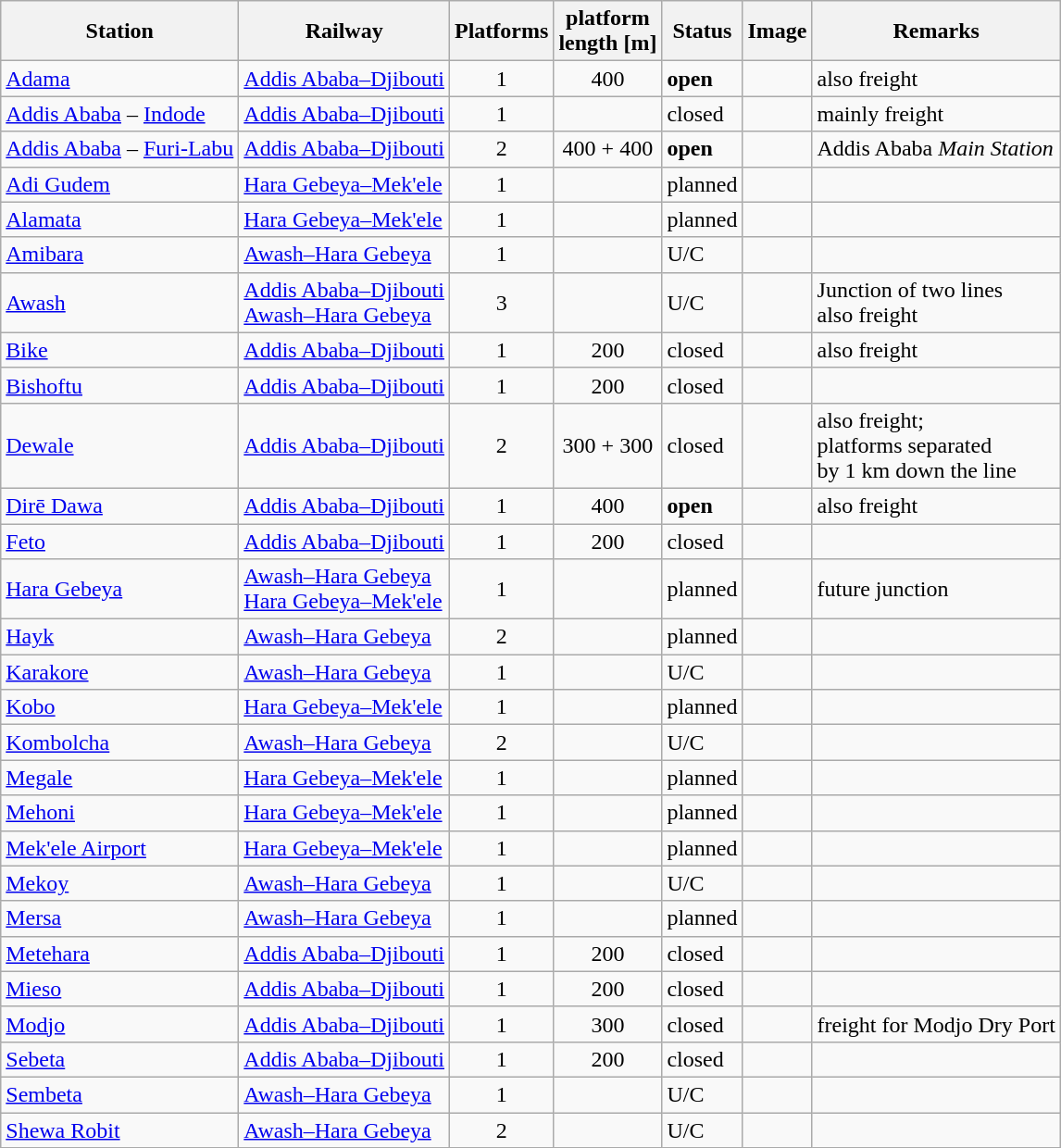<table class="wikitable sortable mw-collapsible">
<tr>
<th scope="col">Station</th>
<th scope="col">Railway</th>
<th scope="col">Platforms</th>
<th scope="col">platform<br>length [m]</th>
<th scope="col">Status</th>
<th scope="col" class="unsortable">Image</th>
<th scope="col">Remarks</th>
</tr>
<tr>
<td><a href='#'>Adama</a></td>
<td><a href='#'>Addis Ababa–Djibouti</a></td>
<td align=center>1</td>
<td align=center>400</td>
<td><strong>open</strong></td>
<td></td>
<td>also freight</td>
</tr>
<tr>
<td><a href='#'>Addis Ababa</a> – <a href='#'>Indode</a></td>
<td><a href='#'>Addis Ababa–Djibouti</a></td>
<td align=center>1</td>
<td align=center></td>
<td>closed</td>
<td></td>
<td>mainly freight</td>
</tr>
<tr>
<td><a href='#'>Addis Ababa</a> – <a href='#'>Furi-Labu</a></td>
<td><a href='#'>Addis Ababa–Djibouti</a></td>
<td align=center>2</td>
<td align=center>400 + 400</td>
<td><strong>open</strong></td>
<td></td>
<td>Addis Ababa <em>Main Station</em></td>
</tr>
<tr>
<td><a href='#'>Adi Gudem</a></td>
<td><a href='#'>Hara Gebeya–Mek'ele</a></td>
<td align=center>1</td>
<td align=center></td>
<td>planned</td>
<td></td>
<td><br></td>
</tr>
<tr>
<td><a href='#'>Alamata</a></td>
<td><a href='#'>Hara Gebeya–Mek'ele</a></td>
<td align=center>1</td>
<td align=center></td>
<td>planned</td>
<td></td>
<td></td>
</tr>
<tr>
<td><a href='#'>Amibara</a></td>
<td><a href='#'>Awash–Hara Gebeya</a></td>
<td align=center>1</td>
<td align=center></td>
<td>U/C</td>
<td></td>
<td></td>
</tr>
<tr>
<td><a href='#'>Awash</a></td>
<td><a href='#'>Addis Ababa–Djibouti</a> <br><a href='#'>Awash–Hara Gebeya</a></td>
<td align=center>3</td>
<td align=center></td>
<td>U/C</td>
<td></td>
<td>Junction of two lines<br>also freight<br></td>
</tr>
<tr>
<td><a href='#'>Bike</a></td>
<td><a href='#'>Addis Ababa–Djibouti</a></td>
<td align=center>1</td>
<td align=center>200</td>
<td>closed</td>
<td></td>
<td>also freight</td>
</tr>
<tr>
<td><a href='#'>Bishoftu</a></td>
<td><a href='#'>Addis Ababa–Djibouti</a></td>
<td align=center>1</td>
<td align=center>200</td>
<td>closed</td>
<td></td>
<td></td>
</tr>
<tr>
<td><a href='#'>Dewale</a></td>
<td><a href='#'>Addis Ababa–Djibouti</a></td>
<td align=center>2</td>
<td align=center>300 + 300</td>
<td>closed</td>
<td></td>
<td>also freight;<br>platforms separated<br>by 1 km down the line</td>
</tr>
<tr>
<td><a href='#'>Dirē Dawa</a></td>
<td><a href='#'>Addis Ababa–Djibouti</a></td>
<td align=center>1</td>
<td align=center>400</td>
<td><strong>open</strong></td>
<td></td>
<td>also freight</td>
</tr>
<tr>
<td><a href='#'>Feto</a></td>
<td><a href='#'>Addis Ababa–Djibouti</a></td>
<td align=center>1</td>
<td align=center>200</td>
<td>closed</td>
<td></td>
<td></td>
</tr>
<tr>
<td><a href='#'>Hara Gebeya</a></td>
<td><a href='#'>Awash–Hara Gebeya</a><br><a href='#'>Hara Gebeya–Mek'ele</a></td>
<td align=center>1</td>
<td align=center></td>
<td>planned</td>
<td></td>
<td>future junction<br></td>
</tr>
<tr>
<td><a href='#'>Hayk</a></td>
<td><a href='#'>Awash–Hara Gebeya</a></td>
<td align=center>2</td>
<td align=center></td>
<td>planned</td>
<td></td>
<td></td>
</tr>
<tr>
<td><a href='#'>Karakore</a></td>
<td><a href='#'>Awash–Hara Gebeya</a></td>
<td align=center>1</td>
<td align=center></td>
<td>U/C</td>
<td></td>
<td></td>
</tr>
<tr>
<td><a href='#'>Kobo</a></td>
<td><a href='#'>Hara Gebeya–Mek'ele</a></td>
<td align=center>1</td>
<td align=center></td>
<td>planned</td>
<td></td>
<td></td>
</tr>
<tr>
<td><a href='#'>Kombolcha</a></td>
<td><a href='#'>Awash–Hara Gebeya</a></td>
<td align=center>2</td>
<td align=center></td>
<td>U/C</td>
<td></td>
<td></td>
</tr>
<tr>
<td><a href='#'>Megale</a></td>
<td><a href='#'>Hara Gebeya–Mek'ele</a></td>
<td align=center>1</td>
<td align=center></td>
<td>planned</td>
<td></td>
<td></td>
</tr>
<tr>
<td><a href='#'>Mehoni</a></td>
<td><a href='#'>Hara Gebeya–Mek'ele</a></td>
<td align=center>1</td>
<td align=center></td>
<td>planned</td>
<td></td>
<td></td>
</tr>
<tr>
<td><a href='#'>Mek'ele Airport</a></td>
<td><a href='#'>Hara Gebeya–Mek'ele</a></td>
<td align=center>1</td>
<td align=center></td>
<td>planned</td>
<td></td>
<td></td>
</tr>
<tr>
<td><a href='#'>Mekoy</a></td>
<td><a href='#'>Awash–Hara Gebeya</a></td>
<td align=center>1</td>
<td align=center></td>
<td>U/C</td>
<td></td>
<td></td>
</tr>
<tr>
<td><a href='#'>Mersa</a></td>
<td><a href='#'>Awash–Hara Gebeya</a></td>
<td align=center>1</td>
<td align=center></td>
<td>planned</td>
<td></td>
<td></td>
</tr>
<tr>
<td><a href='#'>Metehara</a></td>
<td><a href='#'>Addis Ababa–Djibouti</a></td>
<td align=center>1</td>
<td align=center>200</td>
<td>closed</td>
<td></td>
<td></td>
</tr>
<tr>
<td><a href='#'>Mieso</a></td>
<td><a href='#'>Addis Ababa–Djibouti</a></td>
<td align=center>1</td>
<td align=center>200</td>
<td>closed</td>
<td></td>
<td></td>
</tr>
<tr>
<td><a href='#'>Modjo</a></td>
<td><a href='#'>Addis Ababa–Djibouti</a></td>
<td align=center>1</td>
<td align=center>300</td>
<td>closed</td>
<td></td>
<td>freight for Modjo Dry Port</td>
</tr>
<tr>
<td><a href='#'>Sebeta</a></td>
<td><a href='#'>Addis Ababa–Djibouti</a></td>
<td align=center>1</td>
<td align=center>200</td>
<td>closed</td>
<td></td>
<td></td>
</tr>
<tr>
<td><a href='#'>Sembeta</a></td>
<td><a href='#'>Awash–Hara Gebeya</a></td>
<td align=center>1</td>
<td align=center></td>
<td>U/C</td>
<td></td>
<td></td>
</tr>
<tr>
<td><a href='#'>Shewa Robit</a></td>
<td><a href='#'>Awash–Hara Gebeya</a></td>
<td align=center>2</td>
<td align=center></td>
<td>U/C</td>
<td></td>
</tr>
<tr>
</tr>
</table>
